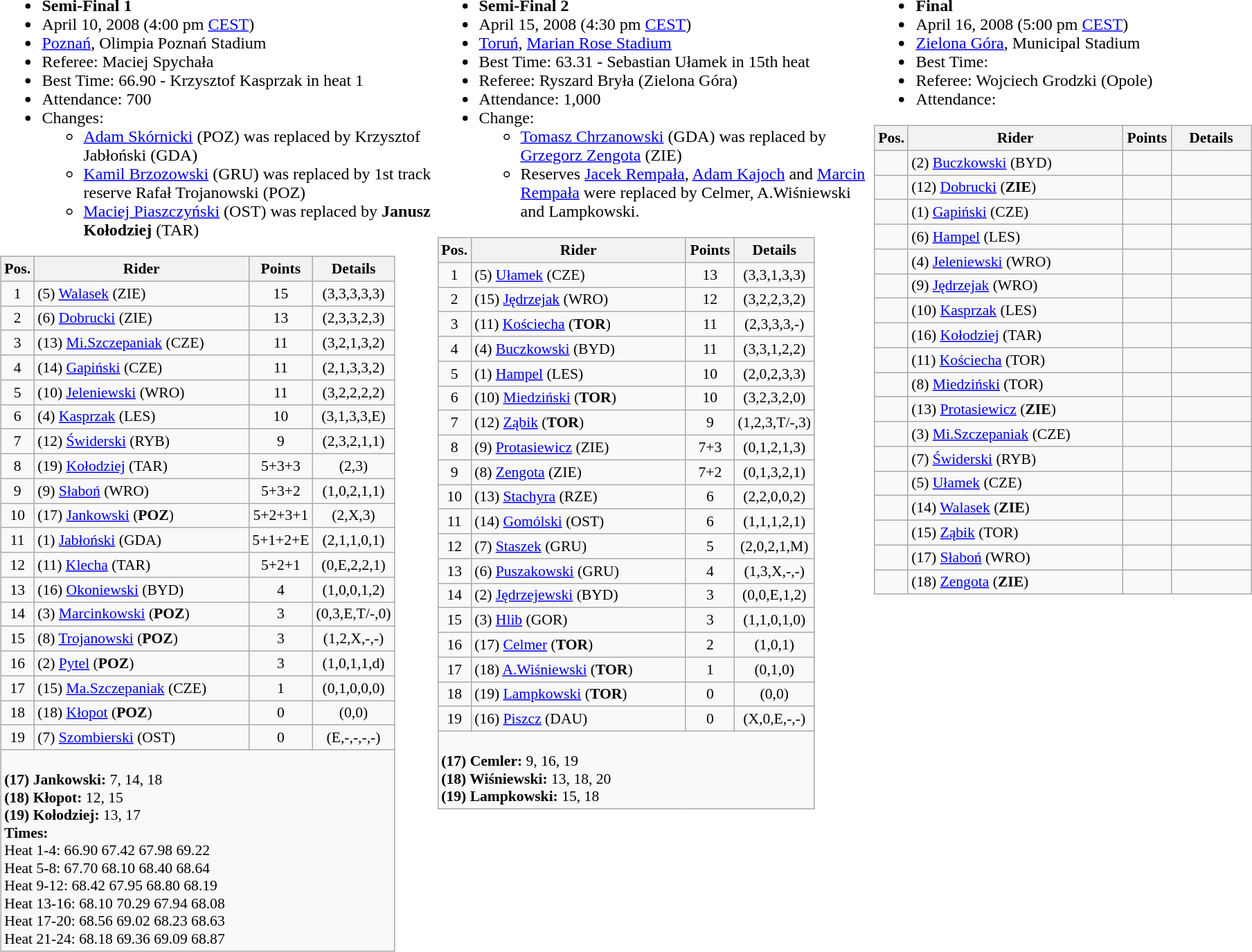<table width=100%>
<tr>
<td width=33% valign=top><br><ul><li><strong>Semi-Final 1</strong></li><li>April 10, 2008 (4:00 pm <a href='#'>CEST</a>)</li><li> <a href='#'>Poznań</a>, Olimpia Poznań Stadium</li><li>Referee: Maciej Spychała</li><li>Best Time: 66.90 - Krzysztof Kasprzak in heat 1</li><li>Attendance: 700</li><li>Changes:<ul><li><a href='#'>Adam Skórnicki</a> (POZ) was replaced by Krzysztof Jabłoński (GDA)</li><li><a href='#'>Kamil Brzozowski</a> (GRU) was replaced by 1st track reserve Rafał Trojanowski (POZ)</li><li><a href='#'>Maciej Piaszczyński</a> (OST) was replaced by <strong>Janusz Kołodziej</strong> (TAR)</li></ul></li></ul><table class=wikitable style="font-size: 90%">
<tr>
<th width=25px>Pos.</th>
<th width=200px>Rider</th>
<th width=40px>Points</th>
<th width=70px>Details</th>
</tr>
<tr align=center >
<td>1</td>
<td align=left>(5) <a href='#'>Walasek</a> (ZIE)</td>
<td>15</td>
<td>(3,3,3,3,3)</td>
</tr>
<tr align=center >
<td>2</td>
<td align=left>(6) <a href='#'>Dobrucki</a> (ZIE)</td>
<td>13</td>
<td>(2,3,3,2,3)</td>
</tr>
<tr align=center >
<td>3</td>
<td align=left>(13) <a href='#'>Mi.Szczepaniak</a> (CZE)</td>
<td>11</td>
<td>(3,2,1,3,2)</td>
</tr>
<tr align=center >
<td>4</td>
<td align=left>(14) <a href='#'>Gapiński</a> (CZE)</td>
<td>11</td>
<td>(2,1,3,3,2)</td>
</tr>
<tr align=center >
<td>5</td>
<td align=left>(10) <a href='#'>Jeleniewski</a> (WRO)</td>
<td>11</td>
<td>(3,2,2,2,2)</td>
</tr>
<tr align=center >
<td>6</td>
<td align=left>(4) <a href='#'>Kasprzak</a> (LES)</td>
<td>10</td>
<td>(3,1,3,3,E)</td>
</tr>
<tr align=center >
<td>7</td>
<td align=left>(12) <a href='#'>Świderski</a> (RYB)</td>
<td>9</td>
<td>(2,3,2,1,1)</td>
</tr>
<tr align=center >
<td>8</td>
<td align=left>(19) <a href='#'>Kołodziej</a> (TAR)</td>
<td>5+3+3</td>
<td>(2,3)</td>
</tr>
<tr align=center >
<td>9</td>
<td align=left>(9) <a href='#'>Słaboń</a> (WRO)</td>
<td>5+3+2</td>
<td>(1,0,2,1,1)</td>
</tr>
<tr align=center>
<td>10</td>
<td align=left>(17) <a href='#'>Jankowski</a> (<strong>POZ</strong>)</td>
<td>5+2+3+1</td>
<td>(2,X,3)</td>
</tr>
<tr align=center>
<td>11</td>
<td align=left>(1) <a href='#'>Jabłoński</a> (GDA)</td>
<td>5+1+2+E</td>
<td>(2,1,1,0,1)</td>
</tr>
<tr align=center>
<td>12</td>
<td align=left>(11) <a href='#'>Klecha</a> (TAR)</td>
<td>5+2+1</td>
<td>(0,E,2,2,1)</td>
</tr>
<tr align=center>
<td>13</td>
<td align=left>(16) <a href='#'>Okoniewski</a> (BYD)</td>
<td>4</td>
<td>(1,0,0,1,2)</td>
</tr>
<tr align=center>
<td>14</td>
<td align=left>(3) <a href='#'>Marcinkowski</a> (<strong>POZ</strong>)</td>
<td>3</td>
<td>(0,3,E,T/-,0)</td>
</tr>
<tr align=center>
<td>15</td>
<td align=left>(8) <a href='#'>Trojanowski</a> (<strong>POZ</strong>)</td>
<td>3</td>
<td>(1,2,X,-,-)</td>
</tr>
<tr align=center>
<td>16</td>
<td align=left>(2) <a href='#'>Pytel</a> (<strong>POZ</strong>)</td>
<td>3</td>
<td>(1,0,1,1,d)</td>
</tr>
<tr align=center>
<td>17</td>
<td align=left>(15) <a href='#'>Ma.Szczepaniak</a> (CZE)</td>
<td>1</td>
<td>(0,1,0,0,0)</td>
</tr>
<tr align=center>
<td>18</td>
<td align=left>(18) <a href='#'>Kłopot</a> (<strong>POZ</strong>)</td>
<td>0</td>
<td>(0,0)</td>
</tr>
<tr align=center>
<td>19</td>
<td align=left>(7) <a href='#'>Szombierski</a> (OST)</td>
<td>0</td>
<td>(E,-,-,-,-)</td>
</tr>
<tr>
<td colspan=4><br><strong>(17) Jankowski:</strong> 7, 14, 18
<br><strong>(18) Kłopot:</strong> 12, 15 
<br><strong>(19) Kołodziej:</strong> 13, 17
<br><strong>Times:</strong>
<br>Heat 1-4:   66.90 67.42 67.98 69.22
<br>Heat 5-8:   67.70 68.10 68.40 68.64
<br>Heat 9-12:  68.42 67.95 68.80 68.19
<br>Heat 13-16: 68.10 70.29 67.94 68.08
<br>Heat 17-20: 68.56 69.02 68.23 68.63
<br>Heat 21-24: 68.18 69.36 69.09 68.87</td>
</tr>
</table>
</td>
<td width=33% valign=top><br><ul><li><strong>Semi-Final 2</strong></li><li>April 15, 2008 (4:30 pm <a href='#'>CEST</a>)</li><li> <a href='#'>Toruń</a>, <a href='#'>Marian Rose Stadium</a></li><li>Best Time: 63.31 - Sebastian Ułamek in 15th heat</li><li>Referee: Ryszard Bryła (Zielona Góra)</li><li>Attendance: 1,000</li><li>Change:<ul><li><a href='#'>Tomasz Chrzanowski</a> (GDA) was replaced by <a href='#'>Grzegorz Zengota</a> (ZIE)</li><li>Reserves <a href='#'>Jacek Rempała</a>, <a href='#'>Adam Kajoch</a> and <a href='#'>Marcin Rempała</a> were replaced by Celmer, A.Wiśniewski and Lampkowski.</li></ul></li></ul><table class=wikitable style="font-size: 90%">
<tr>
<th width=25px>Pos.</th>
<th width=200px>Rider</th>
<th width=40px>Points</th>
<th width=70px>Details</th>
</tr>
<tr align=center >
<td>1</td>
<td align=left>(5) <a href='#'>Ułamek</a> (CZE)</td>
<td>13</td>
<td>(3,3,1,3,3)</td>
</tr>
<tr align=center >
<td>2</td>
<td align=left>(15) <a href='#'>Jędrzejak</a> (WRO)</td>
<td>12</td>
<td>(3,2,2,3,2)</td>
</tr>
<tr align=center >
<td>3</td>
<td align=left>(11) <a href='#'>Kościecha</a> (<strong>TOR</strong>)</td>
<td>11</td>
<td>(2,3,3,3,-)</td>
</tr>
<tr align=center >
<td>4</td>
<td align=left>(4) <a href='#'>Buczkowski</a> (BYD)</td>
<td>11</td>
<td>(3,3,1,2,2)</td>
</tr>
<tr align=center >
<td>5</td>
<td align=left>(1) <a href='#'>Hampel</a> (LES)</td>
<td>10</td>
<td>(2,0,2,3,3)</td>
</tr>
<tr align=center >
<td>6</td>
<td align=left>(10) <a href='#'>Miedziński</a> (<strong>TOR</strong>)</td>
<td>10</td>
<td>(3,2,3,2,0)</td>
</tr>
<tr align=center >
<td>7</td>
<td align=left>(12) <a href='#'>Ząbik</a> (<strong>TOR</strong>)</td>
<td>9</td>
<td>(1,2,3,T/-,3)</td>
</tr>
<tr align=center >
<td>8</td>
<td align=left>(9) <a href='#'>Protasiewicz</a> (ZIE)</td>
<td>7+3</td>
<td>(0,1,2,1,3)</td>
</tr>
<tr align=center >
<td>9</td>
<td align=left>(8) <a href='#'>Zengota</a> (ZIE)</td>
<td>7+2</td>
<td>(0,1,3,2,1)</td>
</tr>
<tr align=center>
<td>10</td>
<td align=left>(13) <a href='#'>Stachyra</a> (RZE)</td>
<td>6</td>
<td>(2,2,0,0,2)</td>
</tr>
<tr align=center>
<td>11</td>
<td align=left>(14) <a href='#'>Gomólski</a> (OST)</td>
<td>6</td>
<td>(1,1,1,2,1)</td>
</tr>
<tr align=center>
<td>12</td>
<td align=left>(7) <a href='#'>Staszek</a> (GRU)</td>
<td>5</td>
<td>(2,0,2,1,M)</td>
</tr>
<tr align=center>
<td>13</td>
<td align=left>(6) <a href='#'>Puszakowski</a> (GRU)</td>
<td>4</td>
<td>(1,3,X,-,-)</td>
</tr>
<tr align=center>
<td>14</td>
<td align=left>(2) <a href='#'>Jędrzejewski</a> (BYD)</td>
<td>3</td>
<td>(0,0,E,1,2)</td>
</tr>
<tr align=center>
<td>15</td>
<td align=left>(3) <a href='#'>Hlib</a> (GOR)</td>
<td>3</td>
<td>(1,1,0,1,0)</td>
</tr>
<tr align=center>
<td>16</td>
<td align=left>(17) <a href='#'>Celmer</a> (<strong>TOR</strong>)</td>
<td>2</td>
<td>(1,0,1)</td>
</tr>
<tr align=center>
<td>17</td>
<td align=left>(18) <a href='#'>A.Wiśniewski</a> (<strong>TOR</strong>)</td>
<td>1</td>
<td>(0,1,0)</td>
</tr>
<tr align=center>
<td>18</td>
<td align=left>(19) <a href='#'>Lampkowski</a> (<strong>TOR</strong>)</td>
<td>0</td>
<td>(0,0)</td>
</tr>
<tr align=center>
<td>19</td>
<td align=left>(16) <a href='#'>Piszcz</a> (DAU)</td>
<td>0</td>
<td>(X,0,E,-,-)</td>
</tr>
<tr>
<td colspan=4><br><strong>(17) Cemler:</strong> 9, 16, 19
<br><strong>(18) Wiśniewski:</strong> 13, 18, 20
<br><strong>(19) Lampkowski:</strong> 15, 18</td>
</tr>
</table>
</td>
<td width=33% valign=top><br><ul><li><strong>Final</strong></li><li>April 16, 2008 (5:00 pm <a href='#'>CEST</a>)</li><li> <a href='#'>Zielona Góra</a>, Municipal Stadium</li><li>Best Time:</li><li>Referee: Wojciech Grodzki (Opole)</li><li>Attendance:</li></ul><table class=wikitable style="font-size: 90%">
<tr>
<th width=25px>Pos.</th>
<th width=200px>Rider</th>
<th width=40px>Points</th>
<th width=70px>Details</th>
</tr>
<tr align=center>
<td></td>
<td align=left>(2) <a href='#'>Buczkowski</a> (BYD)</td>
<td></td>
<td></td>
</tr>
<tr align=center>
<td></td>
<td align=left>(12) <a href='#'>Dobrucki</a> (<strong>ZIE</strong>)</td>
<td></td>
<td></td>
</tr>
<tr align=center>
<td></td>
<td align=left>(1) <a href='#'>Gapiński</a> (CZE)</td>
<td></td>
<td></td>
</tr>
<tr align=center>
<td></td>
<td align=left>(6) <a href='#'>Hampel</a> (LES)</td>
<td></td>
<td></td>
</tr>
<tr align=center>
<td></td>
<td align=left>(4) <a href='#'>Jeleniewski</a> (WRO)</td>
<td></td>
<td></td>
</tr>
<tr align=center>
<td></td>
<td align=left>(9) <a href='#'>Jędrzejak</a> (WRO)</td>
<td></td>
<td></td>
</tr>
<tr align=center>
<td></td>
<td align=left>(10) <a href='#'>Kasprzak</a> (LES)</td>
<td></td>
<td></td>
</tr>
<tr align=center>
<td></td>
<td align=left>(16) <a href='#'>Kołodziej</a> (TAR)</td>
<td></td>
<td></td>
</tr>
<tr align=center>
<td></td>
<td align=left>(11) <a href='#'>Kościecha</a> (TOR)</td>
<td></td>
<td></td>
</tr>
<tr align=center>
<td></td>
<td align=left>(8) <a href='#'>Miedziński</a> (TOR)</td>
<td></td>
<td></td>
</tr>
<tr align=center>
<td></td>
<td align=left>(13) <a href='#'>Protasiewicz</a> (<strong>ZIE</strong>)</td>
<td></td>
<td></td>
</tr>
<tr align=center>
<td></td>
<td align=left>(3) <a href='#'>Mi.Szczepaniak</a> (CZE)</td>
<td></td>
<td></td>
</tr>
<tr align=center>
<td></td>
<td align=left>(7) <a href='#'>Świderski</a> (RYB)</td>
<td></td>
<td></td>
</tr>
<tr align=center>
<td></td>
<td align=left>(5) <a href='#'>Ułamek</a> (CZE)</td>
<td></td>
<td></td>
</tr>
<tr align=center>
<td></td>
<td align=left>(14) <a href='#'>Walasek</a> (<strong>ZIE</strong>)</td>
<td></td>
<td></td>
</tr>
<tr align=center>
<td></td>
<td align=left>(15) <a href='#'>Ząbik</a> (TOR)</td>
<td></td>
<td></td>
</tr>
<tr align=center>
<td></td>
<td align=left>(17) <a href='#'>Słaboń</a> (WRO)</td>
<td></td>
<td></td>
</tr>
<tr align=center>
<td></td>
<td align=left>(18) <a href='#'>Zengota</a> (<strong>ZIE</strong>)</td>
<td></td>
<td></td>
</tr>
</table>
</td>
</tr>
</table>
